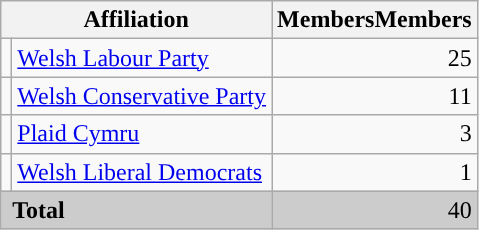<table class="wikitable">
<tr>
<th colspan="2">Affiliation</th>
<th>MembersMembers</th>
</tr>
<tr>
<td style="color:inherit;background:"></td>
<td><a href='#'>Welsh Labour Party</a></td>
<td style="text-align:right;">25</td>
</tr>
<tr>
<td style="color:inherit;background:"></td>
<td><a href='#'>Welsh Conservative Party</a></td>
<td style="text-align:right;">11</td>
</tr>
<tr>
<td style="color:inherit;background:"></td>
<td><a href='#'>Plaid Cymru</a></td>
<td style="text-align:right;">3</td>
</tr>
<tr>
<td style="color:inherit;background:"></td>
<td><a href='#'>Welsh Liberal Democrats</a></td>
<td style="text-align:right;">1</td>
</tr>
<tr style="background:#ccc;">
<td colspan="2"> <strong>Total</strong></td>
<td style="text-align:right;">40</td>
</tr>
</table>
